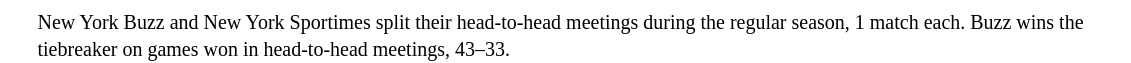<table width=60%>
<tr>
<td style="width: 20px;"></td>
<td bgcolor=#ffffff></td>
</tr>
<tr>
<td bgcolor=#ffffff></td>
<td bgcolor=#ffffff><small>New York Buzz and New York Sportimes split their head-to-head meetings during the regular season, 1 match each. Buzz wins the tiebreaker on games won in head-to-head meetings, 43–33.</small></td>
</tr>
</table>
